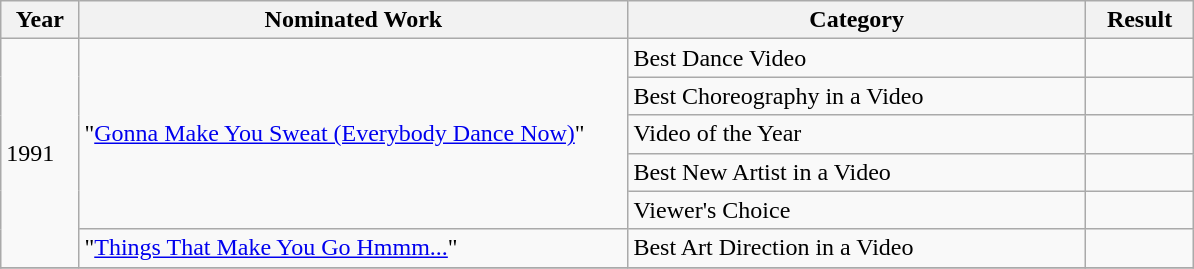<table class="wikitable" width="63%">
<tr>
<th width="3%">Year</th>
<th width="30%">Nominated Work</th>
<th width="25%">Category</th>
<th width="5%">Result</th>
</tr>
<tr>
<td rowspan="6">1991</td>
<td rowspan="5">"<a href='#'>Gonna Make You Sweat (Everybody Dance Now)</a>"</td>
<td>Best Dance Video</td>
<td></td>
</tr>
<tr>
<td>Best Choreography in a Video</td>
<td></td>
</tr>
<tr>
<td>Video of the Year</td>
<td></td>
</tr>
<tr>
<td>Best New Artist in a Video</td>
<td></td>
</tr>
<tr>
<td>Viewer's Choice</td>
<td></td>
</tr>
<tr>
<td>"<a href='#'>Things That Make You Go Hmmm...</a>"</td>
<td>Best Art Direction in a Video</td>
<td></td>
</tr>
<tr>
</tr>
</table>
